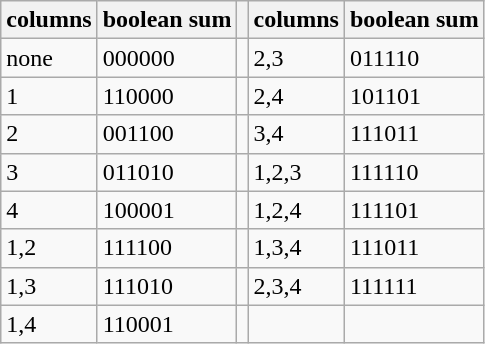<table class="wikitable">
<tr>
<th>columns</th>
<th>boolean sum</th>
<th></th>
<th>columns</th>
<th>boolean sum</th>
</tr>
<tr>
<td>none</td>
<td>000000</td>
<td></td>
<td>2,3</td>
<td>011110</td>
</tr>
<tr>
<td>1</td>
<td>110000</td>
<td></td>
<td>2,4</td>
<td>101101</td>
</tr>
<tr>
<td>2</td>
<td>001100</td>
<td></td>
<td>3,4</td>
<td>111011</td>
</tr>
<tr>
<td>3</td>
<td>011010</td>
<td></td>
<td>1,2,3</td>
<td>111110</td>
</tr>
<tr>
<td>4</td>
<td>100001</td>
<td></td>
<td>1,2,4</td>
<td>111101</td>
</tr>
<tr>
<td>1,2</td>
<td>111100</td>
<td></td>
<td>1,3,4</td>
<td>111011</td>
</tr>
<tr>
<td>1,3</td>
<td>111010</td>
<td></td>
<td>2,3,4</td>
<td>111111</td>
</tr>
<tr>
<td>1,4</td>
<td>110001</td>
<td></td>
<td></td>
<td></td>
</tr>
</table>
